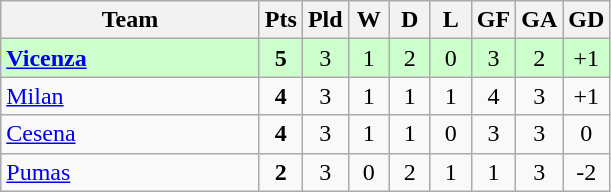<table class=wikitable style="text-align:center">
<tr>
<th width=165>Team</th>
<th width=20>Pts</th>
<th width=20>Pld</th>
<th width=20>W</th>
<th width=20>D</th>
<th width=20>L</th>
<th width=20>GF</th>
<th width=20>GA</th>
<th width=20>GD</th>
</tr>
<tr style="background:#ccffcc">
<td style="text-align:left"><strong> <a href='#'>Vicenza</a></strong></td>
<td><strong>5</strong></td>
<td>3</td>
<td>1</td>
<td>2</td>
<td>0</td>
<td>3</td>
<td>2</td>
<td>+1</td>
</tr>
<tr>
<td style="text-align:left"> <a href='#'>Milan</a></td>
<td><strong>4</strong></td>
<td>3</td>
<td>1</td>
<td>1</td>
<td>1</td>
<td>4</td>
<td>3</td>
<td>+1</td>
</tr>
<tr>
<td style="text-align:left"> <a href='#'>Cesena</a></td>
<td><strong>4</strong></td>
<td>3</td>
<td>1</td>
<td>1</td>
<td>0</td>
<td>3</td>
<td>3</td>
<td>0</td>
</tr>
<tr>
<td style="text-align:left"> <a href='#'>Pumas</a></td>
<td><strong>2</strong></td>
<td>3</td>
<td>0</td>
<td>2</td>
<td>1</td>
<td>1</td>
<td>3</td>
<td>-2</td>
</tr>
</table>
